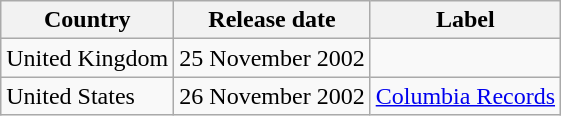<table class="wikitable">
<tr>
<th>Country</th>
<th>Release date</th>
<th>Label</th>
</tr>
<tr>
<td>United Kingdom</td>
<td>25 November 2002</td>
<td></td>
</tr>
<tr>
<td>United States</td>
<td>26 November 2002</td>
<td><a href='#'>Columbia Records</a></td>
</tr>
</table>
